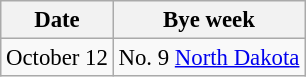<table class="wikitable" style="font-size:95%;">
<tr>
<th>Date</th>
<th>Bye week</th>
</tr>
<tr>
<td>October 12</td>
<td>No. 9 <a href='#'>North Dakota</a></td>
</tr>
</table>
